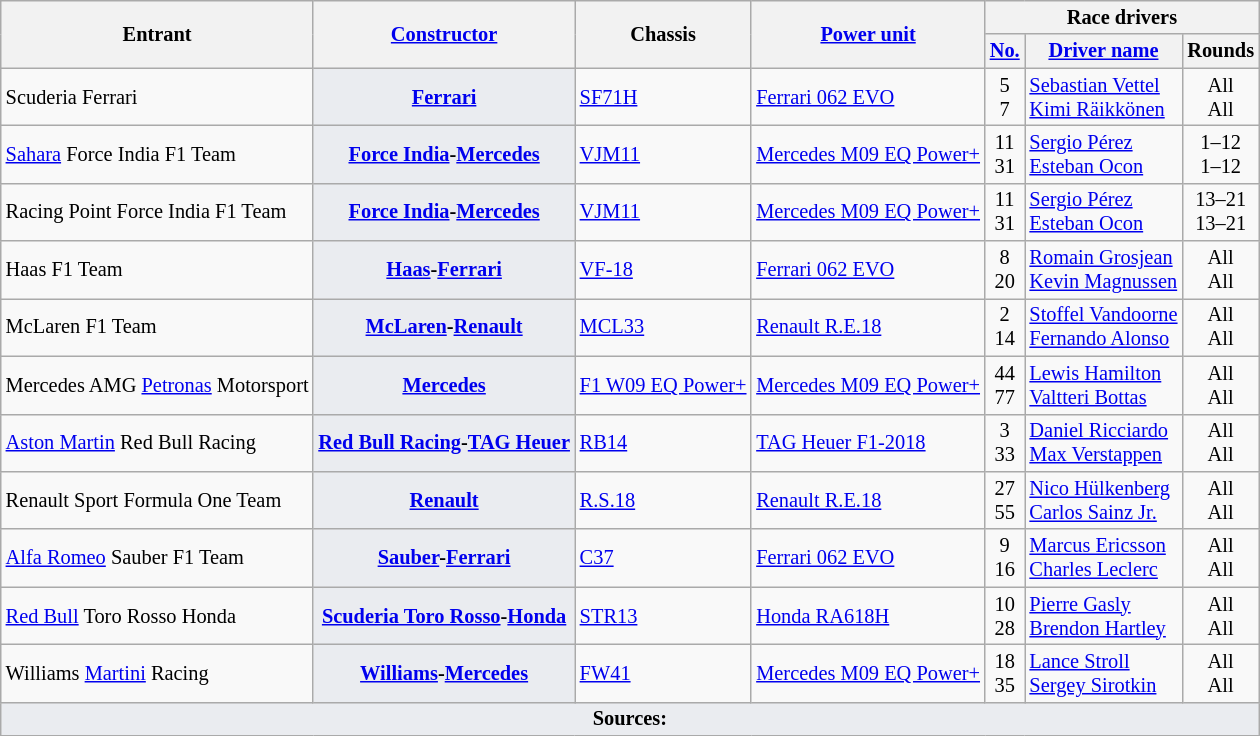<table class="wikitable sortable" style="font-size: 85%;">
<tr>
<th rowspan="2">Entrant</th>
<th rowspan="2"><a href='#'>Constructor</a></th>
<th rowspan="2" class="unsortable">Chassis</th>
<th rowspan="2" nowrap><a href='#'>Power unit</a></th>
<th colspan="3">Race drivers</th>
</tr>
<tr>
<th class="unsortable"><a href='#'>No.</a> </th>
<th class="unsortable"><a href='#'>Driver name</a></th>
<th class="unsortable">Rounds</th>
</tr>
<tr>
<td data-sort-value="S"> Scuderia Ferrari</td>
<td style="background:#eaecf0; text-align:center"><strong><a href='#'>Ferrari</a></strong></td>
<td><a href='#'>SF71H</a></td>
<td><a href='#'>Ferrari 062 EVO</a></td>
<td data-sort-value="5" style="text-align:center">5<br>7</td>
<td> <a href='#'>Sebastian Vettel</a><br> <a href='#'>Kimi Räikkönen</a></td>
<td style="text-align:center">All<br>All</td>
</tr>
<tr>
<td data-sort-value="Fo"> <a href='#'>Sahara</a> Force India F1 Team</td>
<td style="background:#eaecf0; text-align:center"><strong><a href='#'>Force India</a>-<a href='#'>Mercedes</a></strong></td>
<td><a href='#'>VJM11</a></td>
<td nowrap><a href='#'>Mercedes M09 EQ Power+</a></td>
<td data-sort-value="11" style="text-align:center">11<br>31</td>
<td> <a href='#'>Sergio Pérez</a><br> <a href='#'>Esteban Ocon</a></td>
<td style="text-align:center">1–12<br>1–12</td>
</tr>
<tr>
<td data-sort-value="Ra" nowrap> Racing Point Force India F1 Team</td>
<td style="background:#eaecf0; text-align:center"><strong><a href='#'>Force India</a>-<a href='#'>Mercedes</a></strong></td>
<td><a href='#'>VJM11</a></td>
<td><a href='#'>Mercedes M09 EQ Power+</a></td>
<td data-sort-value="11" style="text-align:center">11<br>31</td>
<td> <a href='#'>Sergio Pérez</a><br> <a href='#'>Esteban Ocon</a></td>
<td style="text-align:center">13–21<br>13–21</td>
</tr>
<tr>
<td data-sort-value="H"> Haas F1 Team</td>
<td style="background:#eaecf0; text-align:center"><strong><a href='#'>Haas</a>-<a href='#'>Ferrari</a></strong></td>
<td><a href='#'>VF-18</a></td>
<td><a href='#'>Ferrari 062 EVO</a></td>
<td data-sort-value="8" style="text-align:center">8<br>20</td>
<td nowrap> <a href='#'>Romain Grosjean</a><br> <a href='#'>Kevin Magnussen</a></td>
<td style="text-align:center">All<br>All</td>
</tr>
<tr>
<td data-sort-value="Mc"> McLaren F1 Team</td>
<td style="background:#eaecf0; text-align:center"><strong><a href='#'>McLaren</a>-<a href='#'>Renault</a></strong></td>
<td><a href='#'>MCL33</a></td>
<td><a href='#'>Renault R.E.18</a></td>
<td data-sort-value="2" style="text-align:center">2<br>14</td>
<td nowrap> <a href='#'>Stoffel Vandoorne</a><br> <a href='#'>Fernando Alonso</a></td>
<td style="text-align:center">All<br>All</td>
</tr>
<tr>
<td data-sort-value="Me"> Mercedes AMG <a href='#'>Petronas</a> Motorsport</td>
<td style="background:#eaecf0; text-align:center"><strong><a href='#'>Mercedes</a></strong></td>
<td nowrap><a href='#'>F1 W09 EQ Power+</a></td>
<td><a href='#'>Mercedes M09 EQ Power+</a></td>
<td data-sort-value="44" style="text-align:center">44<br>77</td>
<td> <a href='#'>Lewis Hamilton</a><br> <a href='#'>Valtteri Bottas</a></td>
<td style="text-align:center">All<br>All</td>
</tr>
<tr>
<td data-sort-value="As"> <a href='#'>Aston Martin</a> Red Bull Racing</td>
<td style="background:#eaecf0; text-align:center"><strong><a href='#'>Red Bull Racing</a>-<a href='#'>TAG Heuer</a></strong></td>
<td><a href='#'>RB14</a></td>
<td nowrap><a href='#'>TAG Heuer F1-2018</a></td>
<td data-sort-value="3" style="text-align:center">3<br>33</td>
<td> <a href='#'>Daniel Ricciardo</a><br> <a href='#'>Max Verstappen</a></td>
<td style="text-align:center">All<br>All</td>
</tr>
<tr>
<td data-sort-value="Ren"> Renault Sport Formula One Team</td>
<td style="background:#eaecf0; text-align:center"><strong><a href='#'>Renault</a></strong></td>
<td><a href='#'>R.S.18</a></td>
<td><a href='#'>Renault R.E.18</a></td>
<td data-sort-value="27" style="text-align:center">27<br>55</td>
<td> <a href='#'>Nico Hülkenberg</a><br> <a href='#'>Carlos Sainz Jr.</a></td>
<td style="text-align:center">All<br>All</td>
</tr>
<tr>
<td data-sort-value="Al"> <a href='#'>Alfa Romeo</a> Sauber F1 Team</td>
<td style="background:#eaecf0; text-align:center" nowrap><strong><a href='#'>Sauber</a>-<a href='#'>Ferrari</a></strong></td>
<td><a href='#'>C37</a></td>
<td><a href='#'>Ferrari 062 EVO</a></td>
<td data-sort-value="9" style="text-align:center">9<br>16</td>
<td> <a href='#'>Marcus Ericsson</a><br> <a href='#'>Charles Leclerc</a></td>
<td style="text-align:center">All<br>All</td>
</tr>
<tr>
<td data-sort-value="Red"> <a href='#'>Red Bull</a> Toro Rosso Honda</td>
<td style="background:#eaecf0; text-align:center" nowrap><strong><a href='#'>Scuderia Toro Rosso</a>-<a href='#'>Honda</a></strong></td>
<td><a href='#'>STR13</a></td>
<td><a href='#'>Honda RA618H</a></td>
<td data-sort-value="10" style="text-align:center">10<br>28</td>
<td> <a href='#'>Pierre Gasly</a><br> <a href='#'>Brendon Hartley</a></td>
<td style="text-align:center">All<br>All</td>
</tr>
<tr>
<td data-sort-value="W"> Williams <a href='#'>Martini</a> Racing</td>
<td style="background:#eaecf0; text-align:center"><strong><a href='#'>Williams</a>-<a href='#'>Mercedes</a></strong></td>
<td><a href='#'>FW41</a></td>
<td><a href='#'>Mercedes M09 EQ Power+</a></td>
<td data-sort-value="18" style="text-align:center">18<br>35</td>
<td> <a href='#'>Lance Stroll</a><br> <a href='#'>Sergey Sirotkin</a></td>
<td style="text-align:center">All<br>All</td>
</tr>
<tr class="sortbottom">
<td colspan="7" style="background-color:#EAECF0; text-align:center"><strong>Sources:</strong></td>
</tr>
</table>
